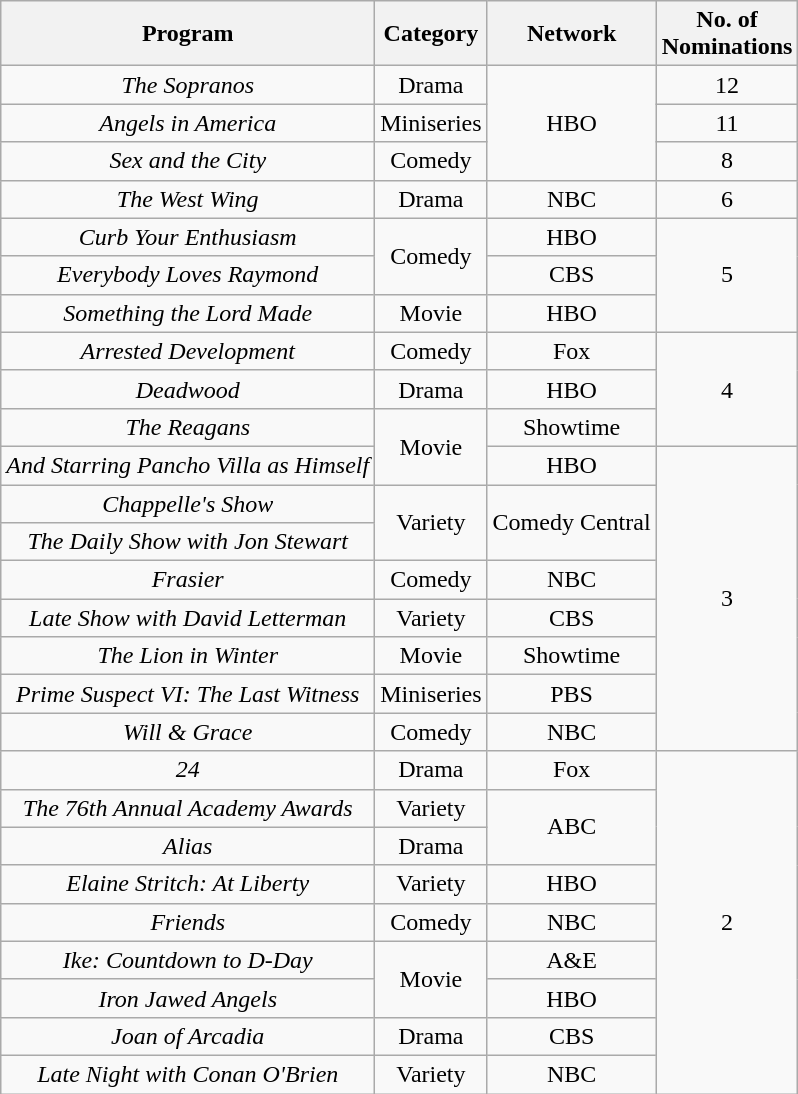<table class="wikitable">
<tr>
<th>Program</th>
<th>Category</th>
<th>Network</th>
<th>No. of<br>Nominations</th>
</tr>
<tr style="text-align:center">
<td><em>The Sopranos</em></td>
<td>Drama</td>
<td rowspan="3">HBO</td>
<td>12</td>
</tr>
<tr style="text-align:center">
<td><em>Angels in America</em></td>
<td>Miniseries</td>
<td>11</td>
</tr>
<tr style="text-align:center">
<td><em>Sex and the City</em></td>
<td>Comedy</td>
<td>8</td>
</tr>
<tr style="text-align:center">
<td><em>The West Wing</em></td>
<td>Drama</td>
<td>NBC</td>
<td>6</td>
</tr>
<tr style="text-align:center">
<td><em>Curb Your Enthusiasm</em></td>
<td rowspan="2">Comedy</td>
<td>HBO</td>
<td rowspan="3">5</td>
</tr>
<tr style="text-align:center">
<td><em>Everybody Loves Raymond</em></td>
<td>CBS</td>
</tr>
<tr style="text-align:center">
<td><em>Something the Lord Made</em></td>
<td>Movie</td>
<td>HBO</td>
</tr>
<tr style="text-align:center">
<td><em>Arrested Development</em></td>
<td>Comedy</td>
<td>Fox</td>
<td rowspan="3">4</td>
</tr>
<tr style="text-align:center">
<td><em>Deadwood</em></td>
<td>Drama</td>
<td>HBO</td>
</tr>
<tr style="text-align:center">
<td><em>The Reagans</em></td>
<td rowspan="2">Movie</td>
<td>Showtime</td>
</tr>
<tr style="text-align:center">
<td><em>And Starring Pancho Villa as Himself</em></td>
<td>HBO</td>
<td rowspan="8">3</td>
</tr>
<tr style="text-align:center">
<td><em>Chappelle's Show</em></td>
<td rowspan="2">Variety</td>
<td rowspan="2">Comedy Central</td>
</tr>
<tr style="text-align:center">
<td><em>The Daily Show with Jon Stewart</em></td>
</tr>
<tr style="text-align:center">
<td><em>Frasier</em></td>
<td>Comedy</td>
<td>NBC</td>
</tr>
<tr style="text-align:center">
<td><em>Late Show with David Letterman</em></td>
<td>Variety</td>
<td>CBS</td>
</tr>
<tr style="text-align:center">
<td><em>The Lion in Winter</em></td>
<td>Movie</td>
<td>Showtime</td>
</tr>
<tr style="text-align:center">
<td><em>Prime Suspect VI: The Last Witness</em></td>
<td>Miniseries</td>
<td>PBS</td>
</tr>
<tr style="text-align:center">
<td><em>Will & Grace</em></td>
<td>Comedy</td>
<td>NBC</td>
</tr>
<tr style="text-align:center">
<td><em>24</em></td>
<td>Drama</td>
<td>Fox</td>
<td rowspan="9">2</td>
</tr>
<tr style="text-align:center">
<td><em>The 76th Annual Academy Awards</em></td>
<td>Variety</td>
<td rowspan="2">ABC</td>
</tr>
<tr style="text-align:center">
<td><em>Alias</em></td>
<td>Drama</td>
</tr>
<tr style="text-align:center">
<td><em>Elaine Stritch: At Liberty</em></td>
<td>Variety</td>
<td>HBO</td>
</tr>
<tr style="text-align:center">
<td><em>Friends</em></td>
<td>Comedy</td>
<td>NBC</td>
</tr>
<tr style="text-align:center">
<td><em>Ike: Countdown to D-Day</em></td>
<td rowspan="2">Movie</td>
<td>A&E</td>
</tr>
<tr style="text-align:center">
<td><em>Iron Jawed Angels</em></td>
<td>HBO</td>
</tr>
<tr style="text-align:center">
<td><em>Joan of Arcadia</em></td>
<td>Drama</td>
<td>CBS</td>
</tr>
<tr style="text-align:center">
<td><em>Late Night with Conan O'Brien</em></td>
<td>Variety</td>
<td>NBC</td>
</tr>
</table>
